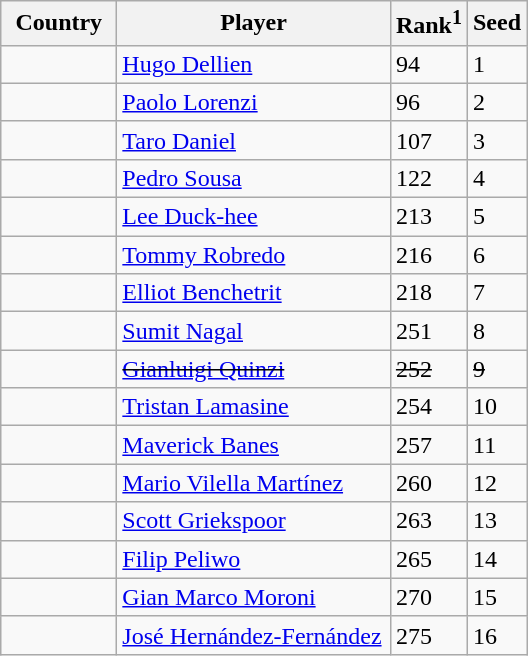<table class="sortable wikitable">
<tr>
<th width="70">Country</th>
<th width="175">Player</th>
<th>Rank<sup>1</sup></th>
<th>Seed</th>
</tr>
<tr>
<td></td>
<td><a href='#'>Hugo Dellien</a></td>
<td>94</td>
<td>1</td>
</tr>
<tr>
<td></td>
<td><a href='#'>Paolo Lorenzi</a></td>
<td>96</td>
<td>2</td>
</tr>
<tr>
<td></td>
<td><a href='#'>Taro Daniel</a></td>
<td>107</td>
<td>3</td>
</tr>
<tr>
<td></td>
<td><a href='#'>Pedro Sousa</a></td>
<td>122</td>
<td>4</td>
</tr>
<tr>
<td></td>
<td><a href='#'>Lee Duck-hee</a></td>
<td>213</td>
<td>5</td>
</tr>
<tr>
<td></td>
<td><a href='#'>Tommy Robredo</a></td>
<td>216</td>
<td>6</td>
</tr>
<tr>
<td></td>
<td><a href='#'>Elliot Benchetrit</a></td>
<td>218</td>
<td>7</td>
</tr>
<tr>
<td></td>
<td><a href='#'>Sumit Nagal</a></td>
<td>251</td>
<td>8</td>
</tr>
<tr>
<td><s></s></td>
<td><s><a href='#'>Gianluigi Quinzi</a></s></td>
<td><s>252</s></td>
<td><s>9</s></td>
</tr>
<tr>
<td></td>
<td><a href='#'>Tristan Lamasine</a></td>
<td>254</td>
<td>10</td>
</tr>
<tr>
<td></td>
<td><a href='#'>Maverick Banes</a></td>
<td>257</td>
<td>11</td>
</tr>
<tr>
<td></td>
<td><a href='#'>Mario Vilella Martínez</a></td>
<td>260</td>
<td>12</td>
</tr>
<tr>
<td></td>
<td><a href='#'>Scott Griekspoor</a></td>
<td>263</td>
<td>13</td>
</tr>
<tr>
<td></td>
<td><a href='#'>Filip Peliwo</a></td>
<td>265</td>
<td>14</td>
</tr>
<tr>
<td></td>
<td><a href='#'>Gian Marco Moroni</a></td>
<td>270</td>
<td>15</td>
</tr>
<tr>
<td></td>
<td><a href='#'>José Hernández-Fernández</a></td>
<td>275</td>
<td>16</td>
</tr>
</table>
